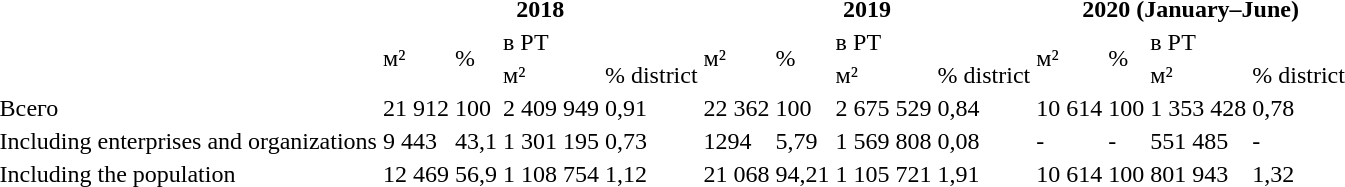<table>
<tr>
<th rowspan="3"></th>
<th colspan="4">2018</th>
<th colspan="4">2019</th>
<th colspan="4">2020 (January–June)</th>
</tr>
<tr>
<td rowspan="2">м²</td>
<td rowspan="2">%</td>
<td colspan="2">в РТ</td>
<td rowspan="2">м²</td>
<td rowspan="2">%</td>
<td colspan="2">в РТ</td>
<td rowspan="2">м²</td>
<td rowspan="2">%</td>
<td colspan="2">в РТ</td>
</tr>
<tr>
<td>м²</td>
<td>% district</td>
<td>м²</td>
<td>% district</td>
<td>м²</td>
<td>% district</td>
</tr>
<tr>
<td>Всего</td>
<td>21 912</td>
<td>100</td>
<td>2 409 949</td>
<td>0,91</td>
<td>22 362</td>
<td>100</td>
<td>2 675 529</td>
<td>0,84</td>
<td>10 614</td>
<td>100</td>
<td>1 353 428</td>
<td>0,78</td>
</tr>
<tr>
<td>Including enterprises and organizations</td>
<td>9 443</td>
<td>43,1</td>
<td>1 301 195</td>
<td>0,73</td>
<td>1294</td>
<td>5,79</td>
<td>1 569 808</td>
<td>0,08</td>
<td>-</td>
<td>-</td>
<td>551 485</td>
<td>-</td>
</tr>
<tr>
<td>Including the population</td>
<td>12 469</td>
<td>56,9</td>
<td>1 108 754</td>
<td>1,12</td>
<td>21 068</td>
<td>94,21</td>
<td>1 105 721</td>
<td>1,91</td>
<td>10 614</td>
<td>100</td>
<td>801 943</td>
<td>1,32</td>
</tr>
</table>
